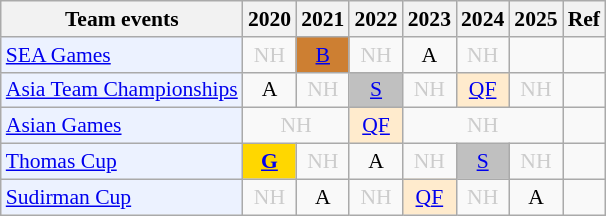<table class="wikitable" style="font-size: 90%; text-align:center">
<tr>
<th>Team events</th>
<th>2020</th>
<th>2021</th>
<th>2022</th>
<th>2023</th>
<th>2024</th>
<th>2025</th>
<th>Ref</th>
</tr>
<tr>
<td bgcolor="#ECF2FF"; align="left"><a href='#'>SEA Games</a></td>
<td style=color:#ccc>NH</td>
<td bgcolor=CD7F32><a href='#'>B</a></td>
<td style=color:#ccc>NH</td>
<td>A</td>
<td style=color:#ccc>NH</td>
<td></td>
<td></td>
</tr>
<tr>
<td bgcolor="#ECF2FF"; align="left"><a href='#'>Asia Team Championships</a></td>
<td>A</td>
<td style=color:#ccc>NH</td>
<td bgcolor=silver><a href='#'>S</a></td>
<td style=color:#ccc>NH</td>
<td bgcolor=FFEBCD><a href='#'>QF</a></td>
<td style=color:#ccc>NH</td>
<td></td>
</tr>
<tr>
<td bgcolor="#ECF2FF"; align="left"><a href='#'>Asian Games</a></td>
<td colspan="2" style=color:#ccc>NH</td>
<td bgcolor=FFEBCD><a href='#'>QF</a></td>
<td colspan="3" style=color:#ccc>NH</td>
<td></td>
</tr>
<tr>
<td bgcolor="#ECF2FF"; align="left"><a href='#'>Thomas Cup</a></td>
<td bgcolor=gold><a href='#'><strong>G</strong></a></td>
<td style=color:#ccc>NH</td>
<td>A</td>
<td style=color:#ccc>NH</td>
<td bgcolor=silver><a href='#'>S</a></td>
<td style=color:#ccc>NH</td>
<td></td>
</tr>
<tr>
<td bgcolor="#ECF2FF"; align="left"><a href='#'>Sudirman Cup</a></td>
<td style=color:#ccc>NH</td>
<td>A</td>
<td style=color:#ccc>NH</td>
<td bgcolor=FFEBCD><a href='#'>QF</a></td>
<td style=color:#ccc>NH</td>
<td>A</td>
<td></td>
</tr>
</table>
